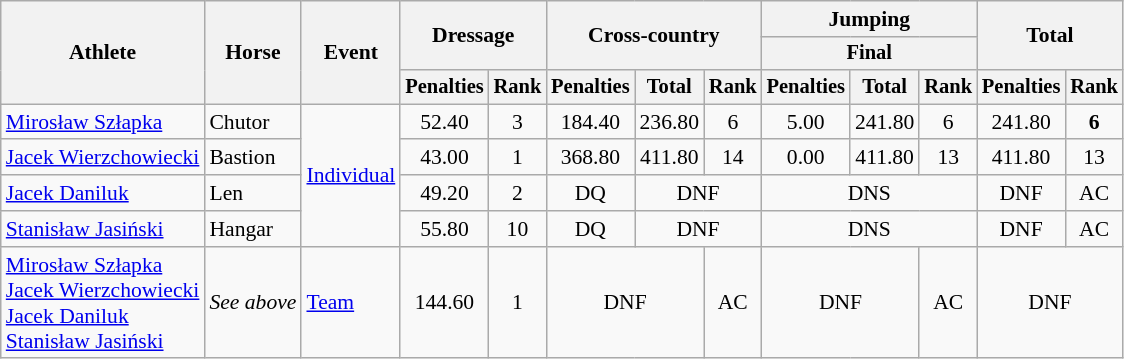<table class=wikitable style="font-size:90%">
<tr>
<th rowspan="3">Athlete</th>
<th rowspan="3">Horse</th>
<th rowspan="3">Event</th>
<th colspan="2" rowspan="2">Dressage</th>
<th colspan="3" rowspan="2">Cross-country</th>
<th colspan="3">Jumping</th>
<th colspan="2" rowspan="2">Total</th>
</tr>
<tr style="font-size:95%">
<th colspan="3">Final</th>
</tr>
<tr style="font-size:95%">
<th>Penalties</th>
<th>Rank</th>
<th>Penalties</th>
<th>Total</th>
<th>Rank</th>
<th>Penalties</th>
<th>Total</th>
<th>Rank</th>
<th>Penalties</th>
<th>Rank</th>
</tr>
<tr align=center>
<td align=left><a href='#'>Mirosław Szłapka</a></td>
<td align=left>Chutor</td>
<td align=left rowspan=4><a href='#'>Individual</a></td>
<td>52.40</td>
<td>3</td>
<td>184.40</td>
<td>236.80</td>
<td>6</td>
<td>5.00</td>
<td>241.80</td>
<td>6</td>
<td>241.80</td>
<td><strong>6</strong></td>
</tr>
<tr align=center>
<td align=left><a href='#'>Jacek Wierzchowiecki</a></td>
<td align=left>Bastion</td>
<td>43.00</td>
<td>1</td>
<td>368.80</td>
<td>411.80</td>
<td>14</td>
<td>0.00</td>
<td>411.80</td>
<td>13</td>
<td>411.80</td>
<td>13</td>
</tr>
<tr align=center>
<td align=left><a href='#'>Jacek Daniluk</a></td>
<td align=left>Len</td>
<td>49.20</td>
<td>2</td>
<td>DQ</td>
<td colspan=2>DNF</td>
<td colspan=3>DNS</td>
<td colspan=1>DNF</td>
<td>AC</td>
</tr>
<tr align=center>
<td align=left><a href='#'>Stanisław Jasiński</a></td>
<td align=left>Hangar</td>
<td>55.80</td>
<td>10</td>
<td>DQ</td>
<td colspan=2>DNF</td>
<td colspan=3>DNS</td>
<td colspan=1>DNF</td>
<td>AC</td>
</tr>
<tr align=center>
<td align=left><a href='#'>Mirosław Szłapka</a><br><a href='#'>Jacek Wierzchowiecki</a><br><a href='#'>Jacek Daniluk</a><br><a href='#'>Stanisław Jasiński</a></td>
<td align=left><em>See above</em></td>
<td align=left><a href='#'>Team</a></td>
<td>144.60</td>
<td>1</td>
<td colspan=2>DNF</td>
<td>AC</td>
<td colspan=2>DNF</td>
<td>AC</td>
<td colspan=2>DNF</td>
</tr>
</table>
